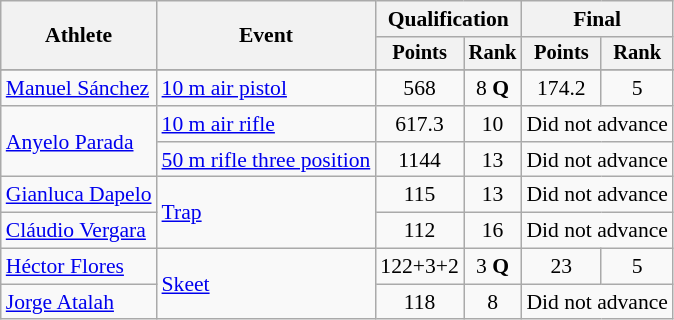<table class=wikitable style=font-size:90%;text-align:center>
<tr>
<th rowspan=2>Athlete</th>
<th rowspan=2>Event</th>
<th colspan=2>Qualification</th>
<th colspan=2>Final</th>
</tr>
<tr style=font-size:95%>
<th>Points</th>
<th>Rank</th>
<th>Points</th>
<th>Rank</th>
</tr>
<tr o>
</tr>
<tr>
<td align=left><a href='#'>Manuel Sánchez</a></td>
<td align=left><a href='#'>10 m air pistol</a></td>
<td>568</td>
<td>8 <strong>Q</strong></td>
<td>174.2</td>
<td>5</td>
</tr>
<tr>
<td align=left rowspan=2><a href='#'>Anyelo Parada</a></td>
<td align=left><a href='#'>10 m air rifle</a></td>
<td>617.3</td>
<td>10</td>
<td colspan=2>Did not advance</td>
</tr>
<tr>
<td align=left><a href='#'>50 m rifle three position</a></td>
<td>1144</td>
<td>13</td>
<td colspan=2>Did not advance</td>
</tr>
<tr>
<td align=left><a href='#'>Gianluca Dapelo</a></td>
<td align=left rowspan=2><a href='#'>Trap</a></td>
<td>115</td>
<td>13</td>
<td colspan=2>Did not advance</td>
</tr>
<tr>
<td align=left><a href='#'>Cláudio Vergara</a></td>
<td>112</td>
<td>16</td>
<td colspan=2>Did not advance</td>
</tr>
<tr>
<td align=left><a href='#'>Héctor Flores</a></td>
<td align=left rowspan=2><a href='#'>Skeet</a></td>
<td>122+3+2</td>
<td>3 <strong>Q</strong></td>
<td>23</td>
<td>5</td>
</tr>
<tr>
<td align=left><a href='#'>Jorge Atalah</a></td>
<td>118</td>
<td>8</td>
<td colspan=2>Did not advance</td>
</tr>
</table>
